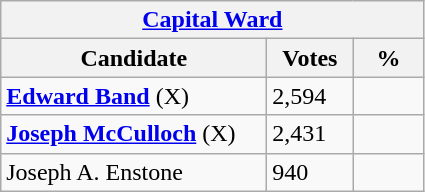<table class="wikitable">
<tr>
<th colspan="3"><a href='#'>Capital Ward</a></th>
</tr>
<tr>
<th style="width: 170px">Candidate</th>
<th style="width: 50px">Votes</th>
<th style="width: 40px">%</th>
</tr>
<tr>
<td><strong><a href='#'>Edward Band</a></strong> (X)</td>
<td>2,594</td>
<td></td>
</tr>
<tr>
<td><strong><a href='#'>Joseph McCulloch</a></strong> (X)</td>
<td>2,431</td>
<td></td>
</tr>
<tr>
<td>Joseph A. Enstone</td>
<td>940</td>
<td></td>
</tr>
</table>
